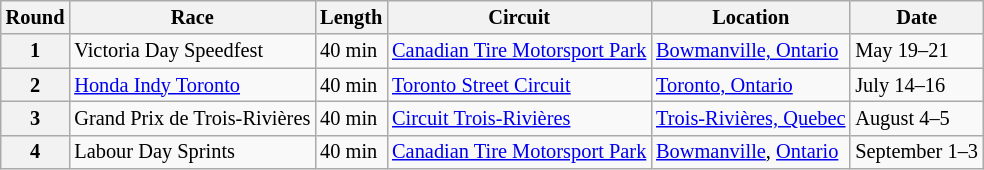<table class="wikitable" style="font-size:85%;">
<tr>
<th>Round</th>
<th>Race</th>
<th>Length</th>
<th>Circuit</th>
<th>Location</th>
<th>Date</th>
</tr>
<tr>
<th>1</th>
<td> Victoria Day Speedfest</td>
<td>40 min</td>
<td><a href='#'>Canadian Tire Motorsport Park</a></td>
<td><a href='#'>Bowmanville, Ontario</a></td>
<td>May 19–21</td>
</tr>
<tr>
<th>2</th>
<td> <a href='#'>Honda Indy Toronto</a></td>
<td>40 min</td>
<td><a href='#'>Toronto Street Circuit</a></td>
<td><a href='#'>Toronto, Ontario</a></td>
<td>July 14–16</td>
</tr>
<tr>
<th>3</th>
<td> Grand Prix de Trois-Rivières</td>
<td>40 min</td>
<td><a href='#'>Circuit Trois-Rivières</a></td>
<td><a href='#'>Trois-Rivières, Quebec</a></td>
<td>August 4–5</td>
</tr>
<tr>
<th>4</th>
<td> Labour Day Sprints</td>
<td>40 min</td>
<td><a href='#'>Canadian Tire Motorsport Park</a></td>
<td><a href='#'>Bowmanville</a>, <a href='#'>Ontario</a></td>
<td>September 1–3</td>
</tr>
</table>
